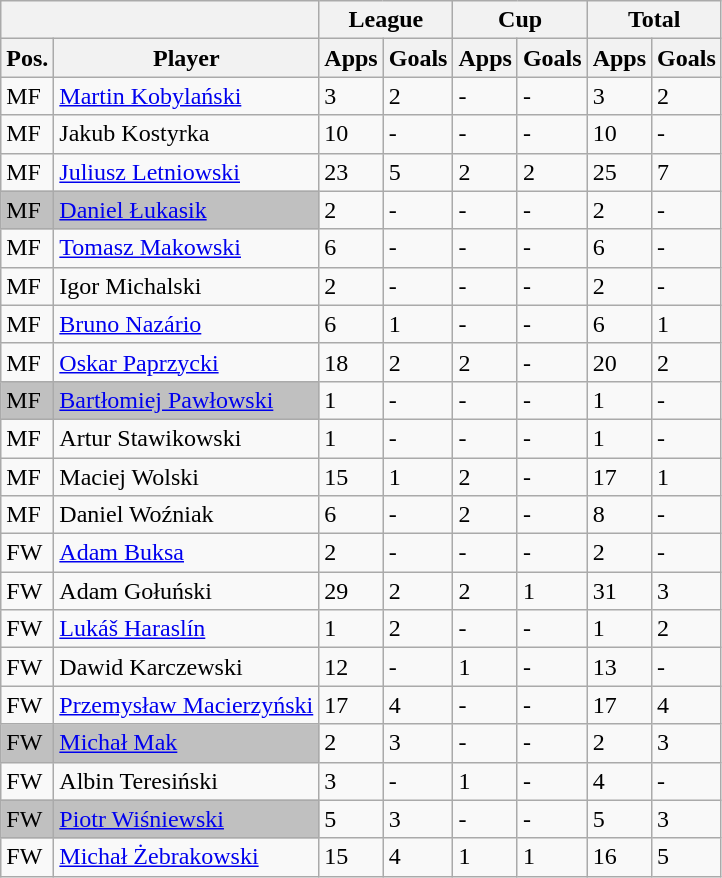<table class="wikitable" style="display: inline-table;">
<tr>
<th colspan="2"></th>
<th colspan="2">League</th>
<th colspan="2">Cup</th>
<th colspan="2">Total</th>
</tr>
<tr>
<th>Pos.</th>
<th>Player</th>
<th>Apps</th>
<th>Goals</th>
<th>Apps</th>
<th>Goals</th>
<th>Apps</th>
<th>Goals</th>
</tr>
<tr>
<td>MF</td>
<td><a href='#'>Martin Kobylański</a></td>
<td>3</td>
<td>2</td>
<td>-</td>
<td>-</td>
<td>3</td>
<td>2</td>
</tr>
<tr>
<td>MF</td>
<td>Jakub Kostyrka</td>
<td>10</td>
<td>-</td>
<td>-</td>
<td>-</td>
<td>10</td>
<td>-</td>
</tr>
<tr>
<td>MF</td>
<td><a href='#'>Juliusz Letniowski</a></td>
<td>23</td>
<td>5</td>
<td>2</td>
<td>2</td>
<td>25</td>
<td>7</td>
</tr>
<tr>
<td bgcolor=silver >MF</td>
<td bgcolor=silver ><a href='#'>Daniel Łukasik</a></td>
<td>2</td>
<td>-</td>
<td>-</td>
<td>-</td>
<td>2</td>
<td>-</td>
</tr>
<tr>
<td>MF</td>
<td><a href='#'>Tomasz Makowski</a></td>
<td>6</td>
<td>-</td>
<td>-</td>
<td>-</td>
<td>6</td>
<td>-</td>
</tr>
<tr>
<td>MF</td>
<td>Igor Michalski</td>
<td>2</td>
<td>-</td>
<td>-</td>
<td>-</td>
<td>2</td>
<td>-</td>
</tr>
<tr>
<td>MF</td>
<td><a href='#'>Bruno Nazário</a></td>
<td>6</td>
<td>1</td>
<td>-</td>
<td>-</td>
<td>6</td>
<td>1</td>
</tr>
<tr>
<td>MF</td>
<td><a href='#'>Oskar Paprzycki</a></td>
<td>18</td>
<td>2</td>
<td>2</td>
<td>-</td>
<td>20</td>
<td>2</td>
</tr>
<tr>
<td bgcolor=silver >MF</td>
<td bgcolor=silver ><a href='#'>Bartłomiej Pawłowski</a></td>
<td>1</td>
<td>-</td>
<td>-</td>
<td>-</td>
<td>1</td>
<td>-</td>
</tr>
<tr>
<td>MF</td>
<td>Artur Stawikowski</td>
<td>1</td>
<td>-</td>
<td>-</td>
<td>-</td>
<td>1</td>
<td>-</td>
</tr>
<tr>
<td>MF</td>
<td>Maciej Wolski</td>
<td>15</td>
<td>1</td>
<td>2</td>
<td>-</td>
<td>17</td>
<td>1</td>
</tr>
<tr>
<td>MF</td>
<td>Daniel Woźniak</td>
<td>6</td>
<td>-</td>
<td>2</td>
<td>-</td>
<td>8</td>
<td>-</td>
</tr>
<tr>
<td>FW</td>
<td><a href='#'>Adam Buksa</a></td>
<td>2</td>
<td>-</td>
<td>-</td>
<td>-</td>
<td>2</td>
<td>-</td>
</tr>
<tr>
<td>FW</td>
<td>Adam Gołuński</td>
<td>29</td>
<td>2</td>
<td>2</td>
<td>1</td>
<td>31</td>
<td>3</td>
</tr>
<tr>
<td>FW</td>
<td><a href='#'>Lukáš Haraslín</a></td>
<td>1</td>
<td>2</td>
<td>-</td>
<td>-</td>
<td>1</td>
<td>2</td>
</tr>
<tr>
<td>FW</td>
<td>Dawid Karczewski</td>
<td>12</td>
<td>-</td>
<td>1</td>
<td>-</td>
<td>13</td>
<td>-</td>
</tr>
<tr>
<td>FW</td>
<td><a href='#'>Przemysław Macierzyński</a></td>
<td>17</td>
<td>4</td>
<td>-</td>
<td>-</td>
<td>17</td>
<td>4</td>
</tr>
<tr>
<td bgcolor=silver >FW</td>
<td bgcolor=silver ><a href='#'>Michał Mak</a></td>
<td>2</td>
<td>3</td>
<td>-</td>
<td>-</td>
<td>2</td>
<td>3</td>
</tr>
<tr>
<td>FW</td>
<td>Albin Teresiński</td>
<td>3</td>
<td>-</td>
<td>1</td>
<td>-</td>
<td>4</td>
<td>-</td>
</tr>
<tr>
<td bgcolor=silver >FW</td>
<td bgcolor=silver ><a href='#'>Piotr Wiśniewski</a></td>
<td>5</td>
<td>3</td>
<td>-</td>
<td>-</td>
<td>5</td>
<td>3</td>
</tr>
<tr>
<td>FW</td>
<td><a href='#'>Michał Żebrakowski</a></td>
<td>15</td>
<td>4</td>
<td>1</td>
<td>1</td>
<td>16</td>
<td>5</td>
</tr>
</table>
